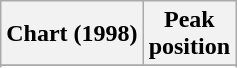<table class="wikitable sortable">
<tr>
<th align="left">Chart (1998)</th>
<th align="center">Peak<br>position</th>
</tr>
<tr>
</tr>
<tr>
</tr>
<tr>
</tr>
</table>
